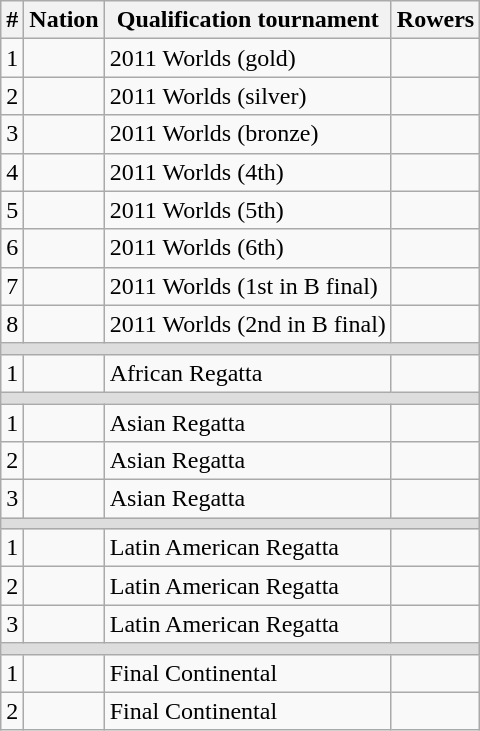<table class="wikitable">
<tr>
<th>#</th>
<th>Nation</th>
<th>Qualification tournament</th>
<th>Rowers</th>
</tr>
<tr>
<td>1</td>
<td></td>
<td>2011 Worlds (gold)</td>
<td></td>
</tr>
<tr>
<td>2</td>
<td></td>
<td>2011 Worlds (silver)</td>
<td></td>
</tr>
<tr>
<td>3</td>
<td></td>
<td>2011 Worlds (bronze)</td>
<td></td>
</tr>
<tr>
<td>4</td>
<td></td>
<td>2011 Worlds (4th)</td>
<td></td>
</tr>
<tr>
<td>5</td>
<td></td>
<td>2011 Worlds (5th)</td>
<td></td>
</tr>
<tr>
<td>6</td>
<td></td>
<td>2011 Worlds (6th)</td>
<td></td>
</tr>
<tr>
<td>7</td>
<td></td>
<td>2011 Worlds (1st in B final)</td>
<td></td>
</tr>
<tr>
<td>8</td>
<td></td>
<td>2011 Worlds (2nd in B final)</td>
<td></td>
</tr>
<tr bgcolor=#DDDDDD>
<td colspan=4></td>
</tr>
<tr>
<td>1</td>
<td></td>
<td>African Regatta</td>
<td></td>
</tr>
<tr bgcolor=#DDDDDD>
<td colspan=4></td>
</tr>
<tr>
<td>1</td>
<td></td>
<td>Asian Regatta</td>
<td></td>
</tr>
<tr>
<td>2</td>
<td></td>
<td>Asian Regatta</td>
<td></td>
</tr>
<tr>
<td>3</td>
<td></td>
<td>Asian Regatta</td>
<td></td>
</tr>
<tr bgcolor=#DDDDDD>
<td colspan=4></td>
</tr>
<tr>
<td>1</td>
<td></td>
<td>Latin American Regatta</td>
<td></td>
</tr>
<tr>
<td>2</td>
<td></td>
<td>Latin American Regatta</td>
<td></td>
</tr>
<tr>
<td>3</td>
<td></td>
<td>Latin American Regatta</td>
<td></td>
</tr>
<tr bgcolor=#DDDDDD>
<td colspan=4></td>
</tr>
<tr>
<td>1</td>
<td></td>
<td>Final Continental</td>
<td></td>
</tr>
<tr>
<td>2</td>
<td></td>
<td>Final Continental</td>
<td></td>
</tr>
</table>
